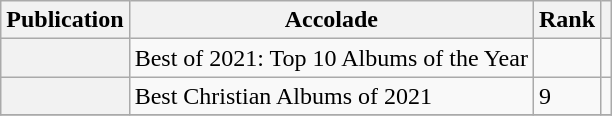<table class="sortable wikitable plainrowheaders  mw-collapsible">
<tr>
<th scope="col">Publication</th>
<th scope="col" class="unsortable">Accolade</th>
<th scope="col">Rank</th>
<th scope="col" class="unsortable"></th>
</tr>
<tr>
<th scope="row"><em></em></th>
<td>Best of 2021: Top 10 Albums of the Year</td>
<td></td>
<td></td>
</tr>
<tr>
<th scope="row"><em></em></th>
<td>Best Christian Albums of 2021</td>
<td>9</td>
<td></td>
</tr>
<tr>
</tr>
</table>
